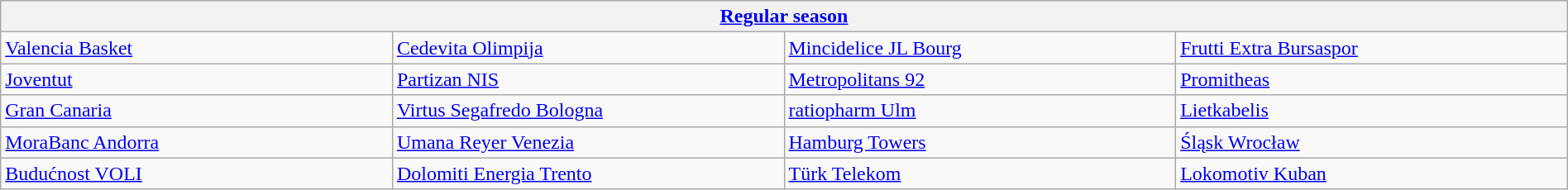<table class="wikitable" style="table-layout:fixed;width:100%;">
<tr>
<th colspan="4"><a href='#'>Regular season</a></th>
</tr>
<tr>
<td style="width:25%;"> <a href='#'>Valencia Basket</a> </td>
<td style="width:25%;"> <a href='#'>Cedevita Olimpija</a> </td>
<td style="width:25%;"> <a href='#'>Mincidelice JL Bourg</a> </td>
<td style="width:25%;"> <a href='#'>Frutti Extra Bursaspor</a> </td>
</tr>
<tr>
<td> <a href='#'>Joventut</a> </td>
<td> <a href='#'>Partizan NIS</a> </td>
<td> <a href='#'>Metropolitans 92</a> </td>
<td> <a href='#'>Promitheas</a> </td>
</tr>
<tr>
<td> <a href='#'>Gran Canaria</a> </td>
<td> <a href='#'>Virtus Segafredo Bologna</a> </td>
<td> <a href='#'>ratiopharm Ulm</a> </td>
<td> <a href='#'>Lietkabelis</a> </td>
</tr>
<tr>
<td> <a href='#'>MoraBanc Andorra</a> </td>
<td> <a href='#'>Umana Reyer Venezia</a> </td>
<td> <a href='#'>Hamburg Towers</a> </td>
<td> <a href='#'>Śląsk Wrocław</a> </td>
</tr>
<tr>
<td> <a href='#'>Budućnost VOLI</a> </td>
<td> <a href='#'>Dolomiti Energia Trento</a> </td>
<td> <a href='#'>Türk Telekom</a> </td>
<td> <a href='#'>Lokomotiv Kuban</a> </td>
</tr>
</table>
